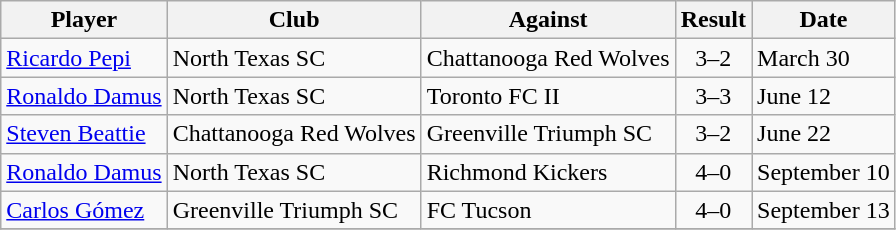<table class="wikitable">
<tr>
<th>Player</th>
<th>Club</th>
<th>Against</th>
<th style="text-align:center">Result</th>
<th>Date</th>
</tr>
<tr>
<td> <a href='#'>Ricardo Pepi</a></td>
<td>North Texas SC</td>
<td>Chattanooga Red Wolves</td>
<td style="text-align:center;">3–2</td>
<td>March 30</td>
</tr>
<tr>
<td> <a href='#'>Ronaldo Damus</a></td>
<td>North Texas SC</td>
<td>Toronto FC II</td>
<td style="text-align:center;">3–3</td>
<td>June 12</td>
</tr>
<tr>
<td> <a href='#'>Steven Beattie</a></td>
<td>Chattanooga Red Wolves</td>
<td>Greenville Triumph SC</td>
<td style="text-align:center;">3–2</td>
<td>June 22</td>
</tr>
<tr>
<td> <a href='#'>Ronaldo Damus</a></td>
<td>North Texas SC</td>
<td>Richmond Kickers</td>
<td style="text-align:center;">4–0</td>
<td>September 10</td>
</tr>
<tr>
<td> <a href='#'>Carlos Gómez</a></td>
<td>Greenville Triumph SC</td>
<td>FC Tucson</td>
<td style="text-align:center;">4–0</td>
<td>September 13</td>
</tr>
<tr>
</tr>
</table>
